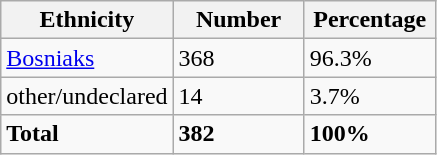<table class="wikitable">
<tr>
<th width="100px">Ethnicity</th>
<th width="80px">Number</th>
<th width="80px">Percentage</th>
</tr>
<tr>
<td><a href='#'>Bosniaks</a></td>
<td>368</td>
<td>96.3%</td>
</tr>
<tr>
<td>other/undeclared</td>
<td>14</td>
<td>3.7%</td>
</tr>
<tr>
<td><strong>Total</strong></td>
<td><strong>382</strong></td>
<td><strong>100%</strong></td>
</tr>
</table>
